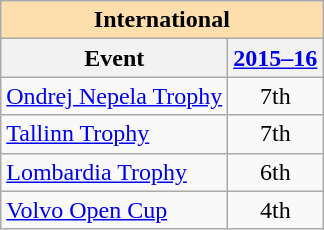<table class="wikitable" style="text-align:center">
<tr>
<th style="background-color: #ffdead; " colspan=2 align=center>International</th>
</tr>
<tr>
<th>Event</th>
<th><a href='#'>2015–16</a></th>
</tr>
<tr>
<td align=left> <a href='#'>Ondrej Nepela Trophy</a></td>
<td>7th</td>
</tr>
<tr>
<td align=left> <a href='#'>Tallinn Trophy</a></td>
<td>7th</td>
</tr>
<tr>
<td align=left><a href='#'>Lombardia Trophy</a></td>
<td>6th</td>
</tr>
<tr>
<td align=left><a href='#'>Volvo Open Cup</a></td>
<td>4th</td>
</tr>
</table>
